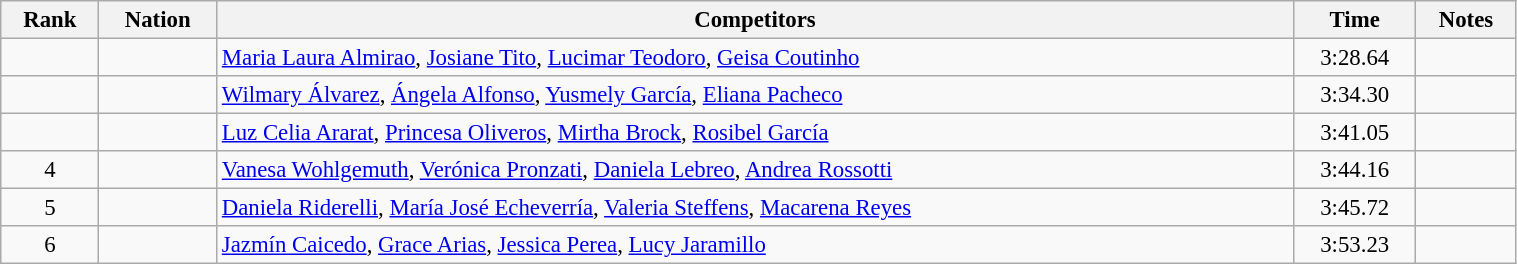<table class="wikitable sortable" width=80% style="text-align:center; font-size:95%">
<tr>
<th>Rank</th>
<th>Nation</th>
<th>Competitors</th>
<th>Time</th>
<th>Notes</th>
</tr>
<tr>
<td></td>
<td align=left></td>
<td align=left><a href='#'>Maria Laura Almirao</a>, <a href='#'>Josiane Tito</a>, <a href='#'>Lucimar Teodoro</a>, <a href='#'>Geisa Coutinho</a></td>
<td>3:28.64</td>
<td></td>
</tr>
<tr>
<td></td>
<td align=left></td>
<td align=left><a href='#'>Wilmary Álvarez</a>, <a href='#'>Ángela Alfonso</a>, <a href='#'>Yusmely García</a>, <a href='#'>Eliana Pacheco</a></td>
<td>3:34.30</td>
<td></td>
</tr>
<tr>
<td></td>
<td align=left></td>
<td align=left><a href='#'>Luz Celia Ararat</a>, <a href='#'>Princesa Oliveros</a>, <a href='#'>Mirtha Brock</a>, <a href='#'>Rosibel García</a></td>
<td>3:41.05</td>
<td></td>
</tr>
<tr>
<td>4</td>
<td align=left></td>
<td align=left><a href='#'>Vanesa Wohlgemuth</a>, <a href='#'>Verónica Pronzati</a>, <a href='#'>Daniela Lebreo</a>, <a href='#'>Andrea Rossotti</a></td>
<td>3:44.16</td>
<td></td>
</tr>
<tr>
<td>5</td>
<td align=left></td>
<td align=left><a href='#'>Daniela Riderelli</a>, <a href='#'>María José Echeverría</a>, <a href='#'>Valeria Steffens</a>, <a href='#'>Macarena Reyes</a></td>
<td>3:45.72</td>
<td></td>
</tr>
<tr>
<td>6</td>
<td align=left></td>
<td align=left><a href='#'>Jazmín Caicedo</a>, <a href='#'>Grace Arias</a>, <a href='#'>Jessica Perea</a>, <a href='#'>Lucy Jaramillo</a></td>
<td>3:53.23</td>
<td></td>
</tr>
</table>
